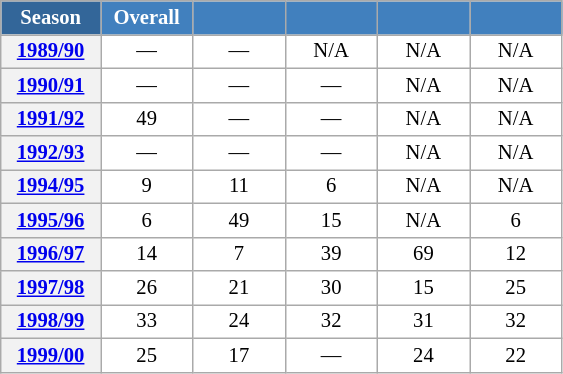<table class="wikitable" style="font-size:86%; text-align:center; border:grey solid 1px; border-collapse:collapse; background:#ffffff;">
<tr>
<th style="background-color:#369; color:white; width:60px;"> Season </th>
<th style="background-color:#4180be; color:white; width:55px;">Overall</th>
<th style="background-color:#4180be; color:white; width:55px;"></th>
<th style="background-color:#4180be; color:white; width:55px;"></th>
<th style="background-color:#4180be; color:white; width:55px;"></th>
<th style="background-color:#4180be; color:white; width:55px;"></th>
</tr>
<tr>
<th scope=row align=center><a href='#'>1989/90</a></th>
<td align=center>—</td>
<td align=center>—</td>
<td align=center>N/A</td>
<td align=center>N/A</td>
<td align=center>N/A</td>
</tr>
<tr>
<th scope=row align=center><a href='#'>1990/91</a></th>
<td align=center>—</td>
<td align=center>—</td>
<td align=center>—</td>
<td align=center>N/A</td>
<td align=center>N/A</td>
</tr>
<tr>
<th scope=row align=center><a href='#'>1991/92</a></th>
<td align=center>49</td>
<td align=center>—</td>
<td align=center>—</td>
<td align=center>N/A</td>
<td align=center>N/A</td>
</tr>
<tr>
<th scope=row align=center><a href='#'>1992/93</a></th>
<td align=center>—</td>
<td align=center>—</td>
<td align=center>—</td>
<td align=center>N/A</td>
<td align=center>N/A</td>
</tr>
<tr>
<th scope=row align=center><a href='#'>1994/95</a></th>
<td align=center>9</td>
<td align=center>11</td>
<td align=center>6</td>
<td align=center>N/A</td>
<td align=center>N/A</td>
</tr>
<tr>
<th scope=row align=center><a href='#'>1995/96</a></th>
<td align=center>6</td>
<td align=center>49</td>
<td align=center>15</td>
<td align=center>N/A</td>
<td align=center>6</td>
</tr>
<tr>
<th scope=row align=center><a href='#'>1996/97</a></th>
<td align=center>14</td>
<td align=center>7</td>
<td align=center>39</td>
<td align=center>69</td>
<td align=center>12</td>
</tr>
<tr>
<th scope=row align=center><a href='#'>1997/98</a></th>
<td align=center>26</td>
<td align=center>21</td>
<td align=center>30</td>
<td align=center>15</td>
<td align=center>25</td>
</tr>
<tr>
<th scope=row align=center><a href='#'>1998/99</a></th>
<td align=center>33</td>
<td align=center>24</td>
<td align=center>32</td>
<td align=center>31</td>
<td align=center>32</td>
</tr>
<tr>
<th scope=row align=center><a href='#'>1999/00</a></th>
<td align=center>25</td>
<td align=center>17</td>
<td align=center>—</td>
<td align=center>24</td>
<td align=center>22</td>
</tr>
</table>
